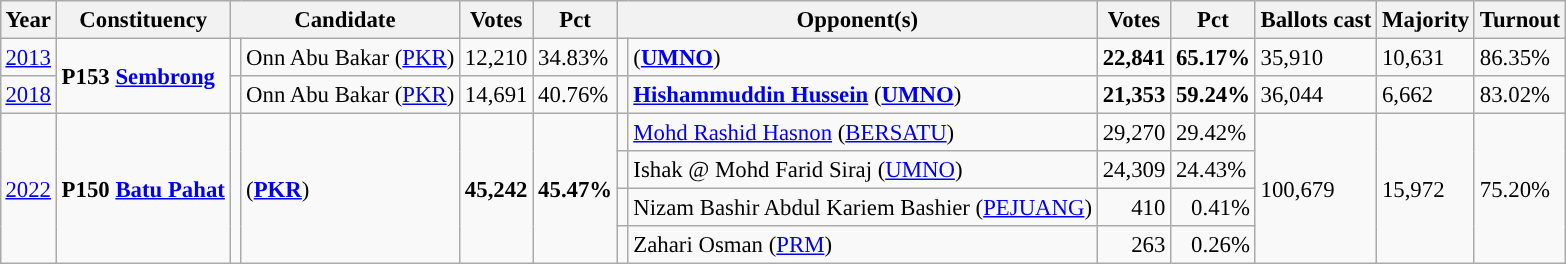<table class="wikitable" style="margin:0.5em ; font-size:95%">
<tr>
<th>Year</th>
<th>Constituency</th>
<th colspan=2>Candidate</th>
<th>Votes</th>
<th>Pct</th>
<th colspan=2>Opponent(s)</th>
<th>Votes</th>
<th>Pct</th>
<th>Ballots cast</th>
<th>Majority</th>
<th>Turnout</th>
</tr>
<tr>
<td><a href='#'>2013</a></td>
<td rowspan=2><strong>P153 <a href='#'>Sembrong</a></strong></td>
<td></td>
<td>Onn Abu Bakar (<a href='#'>PKR</a>)</td>
<td align="right">12,210</td>
<td>34.83%</td>
<td></td>
<td> (<a href='#'><strong>UMNO</strong></a>)</td>
<td align="right"><strong>22,841</strong></td>
<td><strong>65.17%</strong></td>
<td>35,910</td>
<td>10,631</td>
<td>86.35%</td>
</tr>
<tr>
<td><a href='#'>2018</a></td>
<td></td>
<td>Onn Abu Bakar (<a href='#'>PKR</a>)</td>
<td align="right">14,691</td>
<td>40.76%</td>
<td></td>
<td><strong><a href='#'>Hishammuddin Hussein</a></strong>  (<a href='#'><strong>UMNO</strong></a>)</td>
<td align="right"><strong>21,353</strong></td>
<td><strong>59.24%</strong></td>
<td>36,044</td>
<td>6,662</td>
<td>83.02%</td>
</tr>
<tr>
<td rowspan="4"><a href='#'>2022</a></td>
<td rowspan="4"><strong>P150 <a href='#'>Batu Pahat</a></strong></td>
<td rowspan="4" ></td>
<td rowspan="4"> (<a href='#'><strong>PKR</strong></a>)</td>
<td rowspan="4" align="right"><strong>45,242</strong></td>
<td rowspan="4"><strong>45.47%</strong></td>
<td bgcolor=></td>
<td><a href='#'>Mohd Rashid Hasnon</a> (<a href='#'>BERSATU</a>)</td>
<td align="right">29,270</td>
<td>29.42%</td>
<td rowspan="4">100,679</td>
<td rowspan="4">15,972</td>
<td rowspan="4">75.20%</td>
</tr>
<tr>
<td></td>
<td>Ishak @ Mohd Farid Siraj (<a href='#'>UMNO</a>)</td>
<td align="right">24,309</td>
<td>24.43%</td>
</tr>
<tr>
<td></td>
<td>Nizam Bashir Abdul Kariem Bashier (<a href='#'>PEJUANG</a>)</td>
<td align="right">410</td>
<td align="right">0.41%</td>
</tr>
<tr>
<td></td>
<td>Zahari Osman (<a href='#'>PRM</a>)</td>
<td align="right">263</td>
<td align="right">0.26%</td>
</tr>
</table>
